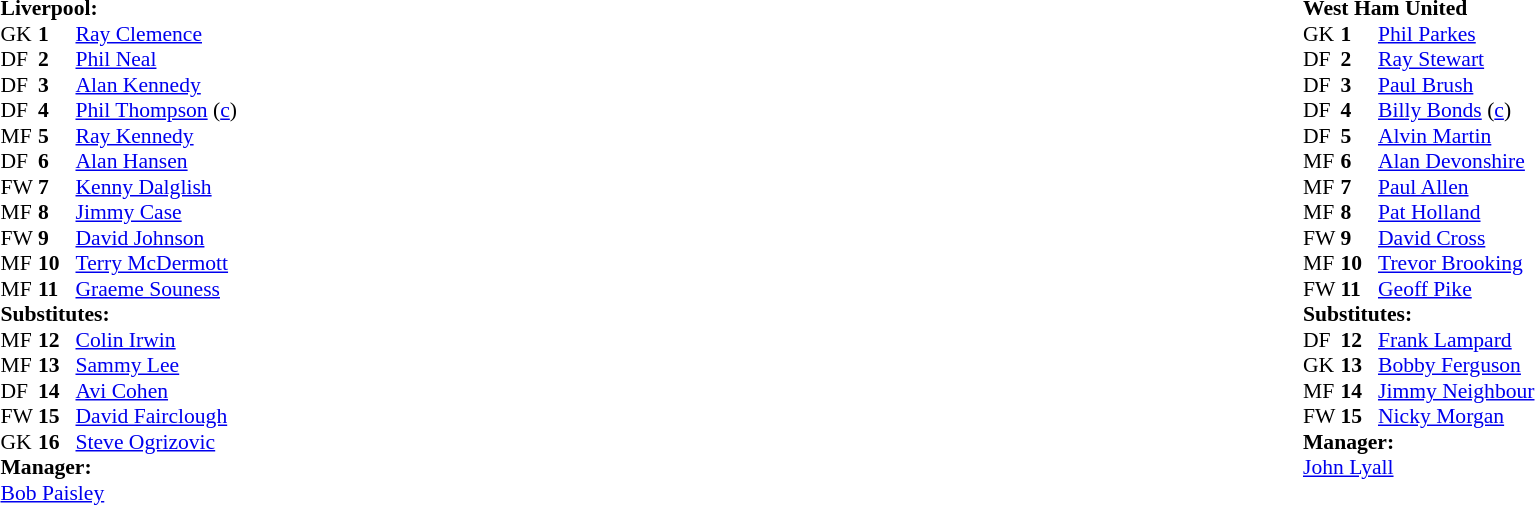<table width="100%">
<tr>
<td valign="top" width="50%"><br><table style="font-size: 90%" cellspacing="0" cellpadding="0">
<tr>
<td colspan="4"><strong>Liverpool:</strong></td>
</tr>
<tr>
<th width="25"></th>
<th width="25"></th>
</tr>
<tr>
<td>GK</td>
<td><strong>1</strong></td>
<td> <a href='#'>Ray Clemence</a></td>
</tr>
<tr>
<td>DF</td>
<td><strong>2</strong></td>
<td> <a href='#'>Phil Neal</a></td>
</tr>
<tr>
<td>DF</td>
<td><strong>3</strong></td>
<td> <a href='#'>Alan Kennedy</a></td>
</tr>
<tr>
<td>DF</td>
<td><strong>4</strong></td>
<td> <a href='#'>Phil Thompson</a> (<a href='#'>c</a>)</td>
</tr>
<tr>
<td>MF</td>
<td><strong>5</strong></td>
<td> <a href='#'>Ray Kennedy</a></td>
</tr>
<tr>
<td>DF</td>
<td><strong>6</strong></td>
<td> <a href='#'>Alan Hansen</a></td>
</tr>
<tr>
<td>FW</td>
<td><strong>7</strong></td>
<td> <a href='#'>Kenny Dalglish</a></td>
</tr>
<tr>
<td>MF</td>
<td><strong>8</strong></td>
<td> <a href='#'>Jimmy Case</a></td>
</tr>
<tr>
<td>FW</td>
<td><strong>9</strong></td>
<td> <a href='#'>David Johnson</a></td>
</tr>
<tr>
<td>MF</td>
<td><strong>10</strong></td>
<td> <a href='#'>Terry McDermott</a></td>
</tr>
<tr>
<td>MF</td>
<td><strong>11</strong></td>
<td> <a href='#'>Graeme Souness</a></td>
</tr>
<tr>
<td colspan=4><strong>Substitutes:</strong></td>
</tr>
<tr>
<td>MF</td>
<td><strong>12</strong></td>
<td> <a href='#'>Colin Irwin</a></td>
</tr>
<tr>
<td>MF</td>
<td><strong>13</strong></td>
<td> <a href='#'>Sammy Lee</a></td>
</tr>
<tr>
<td>DF</td>
<td><strong>14</strong></td>
<td> <a href='#'>Avi Cohen</a></td>
</tr>
<tr>
<td>FW</td>
<td><strong>15</strong></td>
<td> <a href='#'>David Fairclough</a></td>
</tr>
<tr>
<td>GK</td>
<td><strong>16</strong></td>
<td> <a href='#'>Steve Ogrizovic</a></td>
</tr>
<tr>
<td colspan="4"><strong>Manager:</strong></td>
</tr>
<tr>
<td colspan="4"> <a href='#'>Bob Paisley</a></td>
</tr>
</table>
</td>
<td valign="top"></td>
<td valign="top" width="50%"><br><table style="font-size: 90%" cellspacing="0" cellpadding="0" align=center>
<tr>
<td colspan="4"><strong>West Ham United</strong></td>
</tr>
<tr>
<th width="25"></th>
<th width="25"></th>
</tr>
<tr>
<td>GK</td>
<td><strong>1</strong></td>
<td> <a href='#'>Phil Parkes</a></td>
</tr>
<tr>
<td>DF</td>
<td><strong>2</strong></td>
<td> <a href='#'>Ray Stewart</a></td>
</tr>
<tr>
<td>DF</td>
<td><strong>3</strong></td>
<td> <a href='#'>Paul Brush</a></td>
</tr>
<tr>
<td>DF</td>
<td><strong>4</strong></td>
<td> <a href='#'>Billy Bonds</a> (<a href='#'>c</a>)</td>
</tr>
<tr>
<td>DF</td>
<td><strong>5</strong></td>
<td> <a href='#'>Alvin Martin</a></td>
</tr>
<tr>
<td>MF</td>
<td><strong>6</strong></td>
<td> <a href='#'>Alan Devonshire</a></td>
</tr>
<tr>
<td>MF</td>
<td><strong>7</strong></td>
<td> <a href='#'>Paul Allen</a></td>
</tr>
<tr>
<td>MF</td>
<td><strong>8</strong></td>
<td> <a href='#'>Pat Holland</a></td>
</tr>
<tr>
<td>FW</td>
<td><strong>9</strong></td>
<td> <a href='#'>David Cross</a></td>
</tr>
<tr>
<td>MF</td>
<td><strong>10</strong></td>
<td> <a href='#'>Trevor Brooking</a></td>
<td></td>
<td></td>
</tr>
<tr>
<td>FW</td>
<td><strong>11</strong></td>
<td> <a href='#'>Geoff Pike</a></td>
<td></td>
<td></td>
</tr>
<tr>
<td colspan=4><strong>Substitutes:</strong></td>
</tr>
<tr>
<td>DF</td>
<td><strong>12</strong></td>
<td> <a href='#'>Frank Lampard</a></td>
</tr>
<tr>
<td>GK</td>
<td><strong>13</strong></td>
<td> <a href='#'>Bobby Ferguson</a></td>
</tr>
<tr>
<td>MF</td>
<td><strong>14</strong></td>
<td> <a href='#'>Jimmy Neighbour</a></td>
</tr>
<tr>
<td>FW</td>
<td><strong>15</strong></td>
<td> <a href='#'>Nicky Morgan</a></td>
<td></td>
<td></td>
</tr>
<tr>
<td colspan=4><strong>Manager:</strong></td>
</tr>
<tr>
<td colspan="4"> <a href='#'>John Lyall</a></td>
</tr>
</table>
</td>
</tr>
</table>
